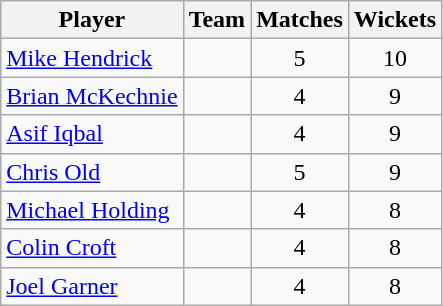<table class="wikitable" style="text-align:center">
<tr>
<th>Player</th>
<th>Team</th>
<th>Matches</th>
<th>Wickets</th>
</tr>
<tr>
<td style="text-align:left"><a href='#'>Mike Hendrick</a></td>
<td style="text-align:left"></td>
<td>5</td>
<td>10</td>
</tr>
<tr>
<td style="text-align:left"><a href='#'>Brian McKechnie</a></td>
<td style="text-align:left"></td>
<td>4</td>
<td>9</td>
</tr>
<tr>
<td style="text-align:left"><a href='#'>Asif Iqbal</a></td>
<td style="text-align:left"></td>
<td>4</td>
<td>9</td>
</tr>
<tr>
<td style="text-align:left"><a href='#'>Chris Old</a></td>
<td style="text-align:left"></td>
<td>5</td>
<td>9</td>
</tr>
<tr>
<td style="text-align:left"><a href='#'>Michael Holding</a></td>
<td style="text-align:left"></td>
<td>4</td>
<td>8</td>
</tr>
<tr>
<td style="text-align:left"><a href='#'>Colin Croft</a></td>
<td style="text-align:left"></td>
<td>4</td>
<td>8</td>
</tr>
<tr>
<td style="text-align:left"><a href='#'>Joel Garner</a></td>
<td style="text-align:left"></td>
<td>4</td>
<td>8</td>
</tr>
</table>
